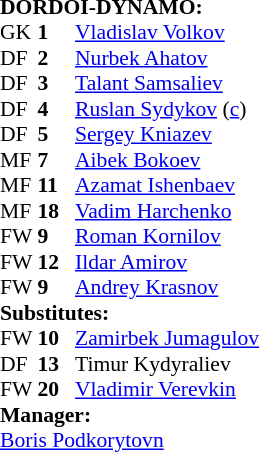<table style="font-size: 90%" cellspacing="0" cellpadding="0">
<tr>
<td colspan="4"><strong>DORDOI-DYNAMO:</strong></td>
</tr>
<tr>
<th width="25"></th>
<th width="25"></th>
</tr>
<tr>
<td>GK</td>
<td><strong>1</strong></td>
<td><a href='#'>Vladislav Volkov</a></td>
</tr>
<tr>
<td>DF</td>
<td><strong>2</strong></td>
<td><a href='#'>Nurbek Ahatov</a></td>
</tr>
<tr>
<td>DF</td>
<td><strong>3</strong></td>
<td><a href='#'>Talant Samsaliev</a></td>
</tr>
<tr>
<td>DF</td>
<td><strong>4</strong></td>
<td><a href='#'>Ruslan Sydykov</a> (<a href='#'>c</a>)</td>
</tr>
<tr>
<td>DF</td>
<td><strong>5</strong></td>
<td><a href='#'>Sergey Kniazev</a></td>
</tr>
<tr>
<td>MF</td>
<td><strong>7</strong></td>
<td><a href='#'>Aibek Bokoev</a></td>
</tr>
<tr>
<td>MF</td>
<td><strong>11</strong></td>
<td><a href='#'>Azamat Ishenbaev</a></td>
<td></td>
<td></td>
</tr>
<tr>
<td>MF</td>
<td><strong>18</strong></td>
<td><a href='#'>Vadim Harchenko</a></td>
</tr>
<tr>
<td>FW</td>
<td><strong>9</strong></td>
<td><a href='#'>Roman Kornilov</a></td>
<td></td>
</tr>
<tr>
<td>FW</td>
<td><strong>12</strong></td>
<td><a href='#'>Ildar Amirov</a></td>
<td></td>
<td></td>
</tr>
<tr>
<td>FW</td>
<td><strong>9</strong></td>
<td><a href='#'>Andrey Krasnov</a></td>
<td></td>
<td></td>
</tr>
<tr>
<td colspan=4><strong>Substitutes:</strong></td>
</tr>
<tr>
<td>FW</td>
<td><strong>10</strong></td>
<td><a href='#'>Zamirbek Jumagulov</a></td>
<td></td>
<td></td>
</tr>
<tr>
<td>DF</td>
<td><strong>13</strong></td>
<td>Timur Kydyraliev</td>
<td></td>
<td></td>
</tr>
<tr>
<td>FW</td>
<td><strong>20</strong></td>
<td><a href='#'>Vladimir Verevkin</a></td>
<td></td>
<td></td>
</tr>
<tr>
<td colspan=4><strong>Manager:</strong></td>
</tr>
<tr>
<td colspan="4"> <a href='#'>Boris Podkorytovn</a></td>
</tr>
</table>
